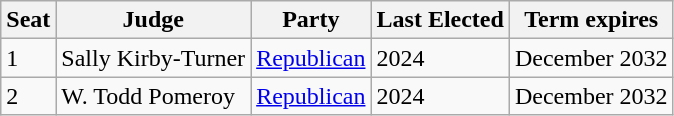<table class="wikitable">
<tr>
<th>Seat</th>
<th>Judge</th>
<th>Party</th>
<th>Last Elected</th>
<th>Term expires</th>
</tr>
<tr>
<td>1</td>
<td>Sally Kirby-Turner</td>
<td><a href='#'>Republican</a></td>
<td>2024</td>
<td>December 2032</td>
</tr>
<tr>
<td>2</td>
<td>W. Todd Pomeroy</td>
<td><a href='#'>Republican</a></td>
<td>2024</td>
<td>December 2032</td>
</tr>
</table>
